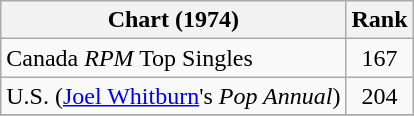<table class="wikitable">
<tr>
<th>Chart (1974)</th>
<th style="text-align:center;">Rank</th>
</tr>
<tr>
<td>Canada <em>RPM</em> Top Singles</td>
<td style="text-align:center;">167</td>
</tr>
<tr>
<td>U.S. (<a href='#'>Joel Whitburn</a>'s <em>Pop Annual</em>)</td>
<td style="text-align:center;">204</td>
</tr>
<tr>
</tr>
</table>
